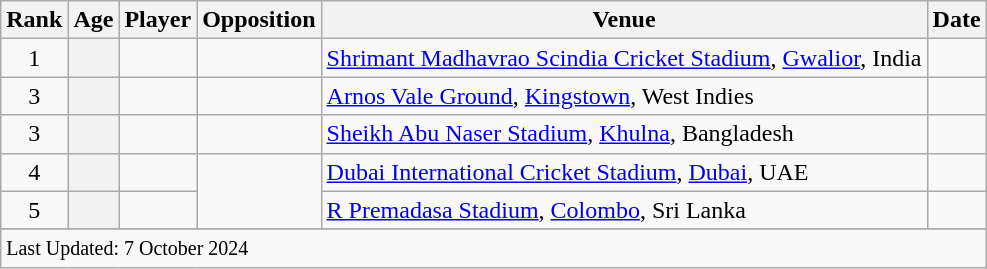<table class="wikitable plainrowheaders sortable">
<tr>
<th scope=col>Rank</th>
<th scope=col>Age</th>
<th scope=col>Player</th>
<th scope=col>Opposition</th>
<th scope=col>Venue</th>
<th scope=col>Date</th>
</tr>
<tr>
<td align=center>1</td>
<th scope=row style=text-align:center;></th>
<td></td>
<td></td>
<td><a href='#'>Shrimant Madhavrao Scindia Cricket Stadium</a>, <a href='#'>Gwalior</a>, India</td>
<td></td>
</tr>
<tr>
<td align=center>3</td>
<th scope=row style=text-align:center;></th>
<td></td>
<td></td>
<td><a href='#'>Arnos Vale Ground</a>, <a href='#'>Kingstown</a>, West Indies</td>
<td></td>
</tr>
<tr>
<td align=center>3</td>
<th scope=row style=text-align:center;></th>
<td></td>
<td></td>
<td><a href='#'>Sheikh Abu Naser Stadium</a>, <a href='#'>Khulna</a>, Bangladesh</td>
<td></td>
</tr>
<tr>
<td align=center>4</td>
<th scope=row style=text-align:center;></th>
<td></td>
<td rowspan=2></td>
<td><a href='#'>Dubai International Cricket Stadium</a>, <a href='#'>Dubai</a>, UAE</td>
<td></td>
</tr>
<tr>
<td align=center>5</td>
<th scope=row style=text-align:center;></th>
<td></td>
<td><a href='#'>R Premadasa Stadium</a>, <a href='#'>Colombo</a>, Sri Lanka</td>
<td></td>
</tr>
<tr>
</tr>
<tr class=sortbottom>
<td colspan=7><small>Last Updated: 7 October 2024</small></td>
</tr>
</table>
